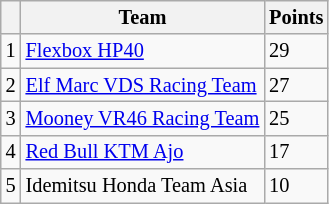<table class="wikitable" style="font-size: 85%;">
<tr>
<th></th>
<th>Team</th>
<th>Points</th>
</tr>
<tr>
<td align=center>1</td>
<td> <a href='#'>Flexbox HP40</a></td>
<td align=left>29</td>
</tr>
<tr>
<td align=center>2</td>
<td> <a href='#'>Elf Marc VDS Racing Team</a></td>
<td align=left>27</td>
</tr>
<tr>
<td align=center>3</td>
<td> <a href='#'>Mooney VR46 Racing Team</a></td>
<td align=left>25</td>
</tr>
<tr>
<td align=center>4</td>
<td> <a href='#'>Red Bull KTM Ajo</a></td>
<td align=left>17</td>
</tr>
<tr>
<td align=center>5</td>
<td> Idemitsu Honda Team Asia</td>
<td align=left>10</td>
</tr>
</table>
